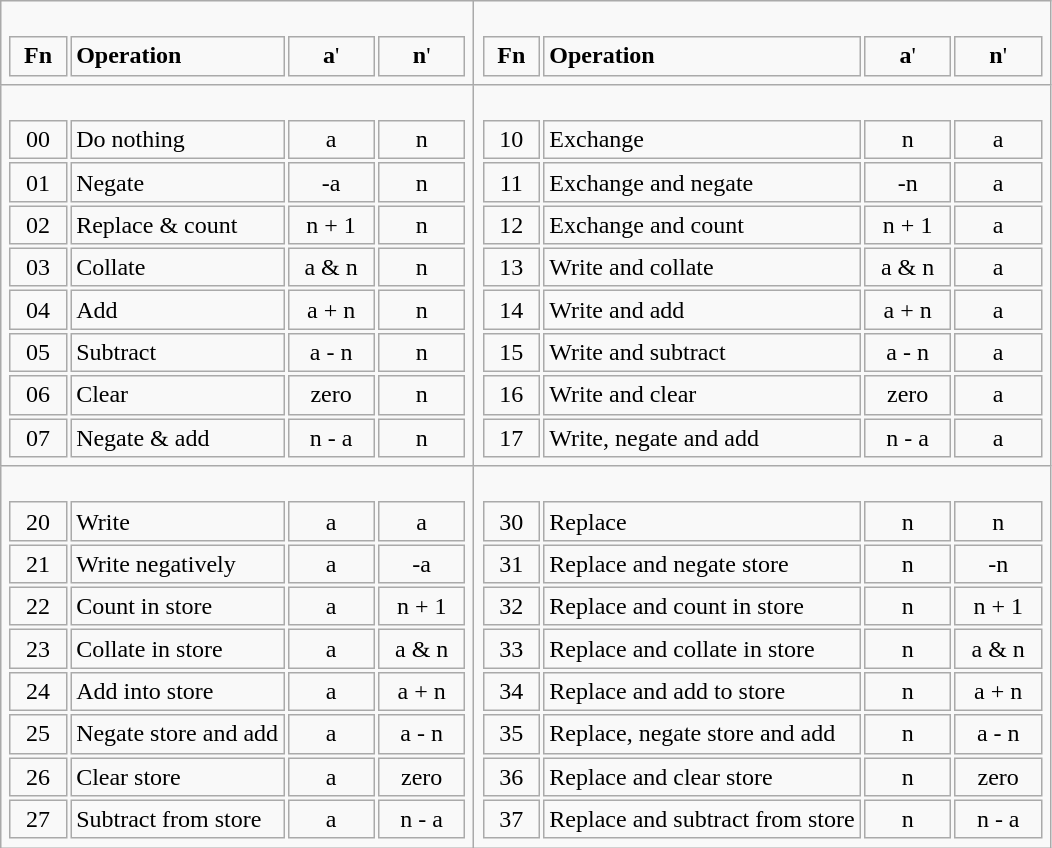<table class="wikitable">
<tr>
<td><br><table style="text-align: center; width: 100%" cellspacing="2" cellpadding="2">
<tr>
<td width="30"><strong>Fn</strong></td>
<td width="auto" align="left"><strong>Operation</strong></td>
<td width="50"><strong>a</strong>'</td>
<td width="50"><strong>n</strong>'</td>
</tr>
</table>
</td>
<td><br><table style="text-align: center; width: 100%" cellspacing="2" cellpadding="2">
<tr>
<td width="30"><strong>Fn</strong></td>
<td width="auto" align="left"><strong>Operation</strong></td>
<td width="50"><strong>a</strong>'</td>
<td width="50"><strong>n</strong>'</td>
</tr>
</table>
</td>
</tr>
<tr>
<td><br><table style="text-align: center; width: 100%" cellspacing="2" cellpadding="2">
<tr>
<td width="30">00</td>
<td width="auto" align="left">Do nothing</td>
<td width="50">a</td>
<td width="50">n</td>
</tr>
<tr>
<td>01</td>
<td align="left">Negate</td>
<td>-a</td>
<td>n</td>
</tr>
<tr>
<td>02</td>
<td align="left">Replace & count</td>
<td>n + 1</td>
<td>n</td>
</tr>
<tr>
<td>03</td>
<td align="left">Collate</td>
<td>a & n</td>
<td>n</td>
</tr>
<tr>
<td>04</td>
<td align="left">Add</td>
<td>a + n</td>
<td>n</td>
</tr>
<tr>
<td>05</td>
<td align="left">Subtract</td>
<td>a - n</td>
<td>n</td>
</tr>
<tr>
<td>06</td>
<td align="left">Clear</td>
<td>zero</td>
<td>n</td>
</tr>
<tr>
<td>07</td>
<td align="left">Negate & add</td>
<td>n - a</td>
<td>n</td>
</tr>
</table>
</td>
<td><br><table style="text-align: center; width: 100%" cellspacing="2" cellpadding="2">
<tr>
<td width="30">10</td>
<td width="auto" align="left">Exchange</td>
<td width="50">n</td>
<td width="50">a</td>
</tr>
<tr>
<td>11</td>
<td align="left">Exchange and negate</td>
<td>-n</td>
<td>a</td>
</tr>
<tr>
<td>12</td>
<td align="left">Exchange and count</td>
<td>n + 1</td>
<td>a</td>
</tr>
<tr>
<td>13</td>
<td align="left">Write and collate</td>
<td>a & n</td>
<td>a</td>
</tr>
<tr>
<td>14</td>
<td align="left">Write and add</td>
<td>a + n</td>
<td>a</td>
</tr>
<tr>
<td>15</td>
<td align="left">Write and subtract</td>
<td>a - n</td>
<td>a</td>
</tr>
<tr>
<td>16</td>
<td align="left">Write and clear</td>
<td>zero</td>
<td>a</td>
</tr>
<tr>
<td>17</td>
<td align="left">Write, negate and add</td>
<td>n - a</td>
<td>a</td>
</tr>
</table>
</td>
</tr>
<tr>
<td><br><table style="text-align: center; width: 100%" cellspacing="2" cellpadding="2">
<tr>
<td width="30">20</td>
<td width="auto" align="left">Write</td>
<td width="50">a</td>
<td width="50">a</td>
</tr>
<tr>
<td>21</td>
<td align="left">Write negatively</td>
<td>a</td>
<td>-a</td>
</tr>
<tr>
<td>22</td>
<td align="left">Count in store</td>
<td>a</td>
<td>n + 1</td>
</tr>
<tr>
<td>23</td>
<td align="left">Collate in store</td>
<td>a</td>
<td>a & n</td>
</tr>
<tr>
<td>24</td>
<td align="left">Add into store</td>
<td>a</td>
<td>a + n</td>
</tr>
<tr>
<td>25</td>
<td align="left">Negate store and add</td>
<td>a</td>
<td>a - n</td>
</tr>
<tr>
<td>26</td>
<td align="left">Clear store</td>
<td>a</td>
<td>zero</td>
</tr>
<tr>
<td>27</td>
<td align="left">Subtract from store</td>
<td>a</td>
<td>n - a</td>
</tr>
</table>
</td>
<td><br><table style="text-align: center; width: 100%" cellspacing="2" cellpadding="2">
<tr>
<td width="30">30</td>
<td width="auto" align="left">Replace</td>
<td width="50">n</td>
<td width="50">n</td>
</tr>
<tr>
<td>31</td>
<td align="left">Replace and negate store</td>
<td>n</td>
<td>-n</td>
</tr>
<tr>
<td>32</td>
<td align="left">Replace and count in store</td>
<td>n</td>
<td>n + 1</td>
</tr>
<tr>
<td>33</td>
<td align="left">Replace and collate in store</td>
<td>n</td>
<td>a & n</td>
</tr>
<tr>
<td>34</td>
<td align="left">Replace and add to store</td>
<td>n</td>
<td>a + n</td>
</tr>
<tr>
<td>35</td>
<td align="left">Replace, negate store and add</td>
<td>n</td>
<td>a - n</td>
</tr>
<tr>
<td>36</td>
<td align="left">Replace and clear store</td>
<td>n</td>
<td>zero</td>
</tr>
<tr>
<td>37</td>
<td align="left">Replace and subtract from store</td>
<td>n</td>
<td>n - a</td>
</tr>
</table>
</td>
</tr>
</table>
